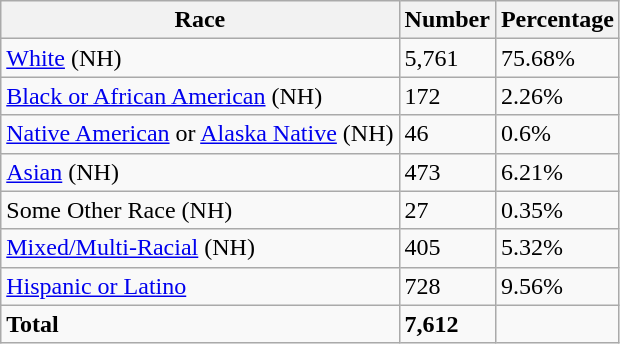<table class="wikitable">
<tr>
<th>Race</th>
<th>Number</th>
<th>Percentage</th>
</tr>
<tr>
<td><a href='#'>White</a> (NH)</td>
<td>5,761</td>
<td>75.68%</td>
</tr>
<tr>
<td><a href='#'>Black or African American</a> (NH)</td>
<td>172</td>
<td>2.26%</td>
</tr>
<tr>
<td><a href='#'>Native American</a> or <a href='#'>Alaska Native</a> (NH)</td>
<td>46</td>
<td>0.6%</td>
</tr>
<tr>
<td><a href='#'>Asian</a> (NH)</td>
<td>473</td>
<td>6.21%</td>
</tr>
<tr>
<td>Some Other Race (NH)</td>
<td>27</td>
<td>0.35%</td>
</tr>
<tr>
<td><a href='#'>Mixed/Multi-Racial</a> (NH)</td>
<td>405</td>
<td>5.32%</td>
</tr>
<tr>
<td><a href='#'>Hispanic or Latino</a></td>
<td>728</td>
<td>9.56%</td>
</tr>
<tr>
<td><strong>Total</strong></td>
<td><strong>7,612</strong></td>
<td></td>
</tr>
</table>
